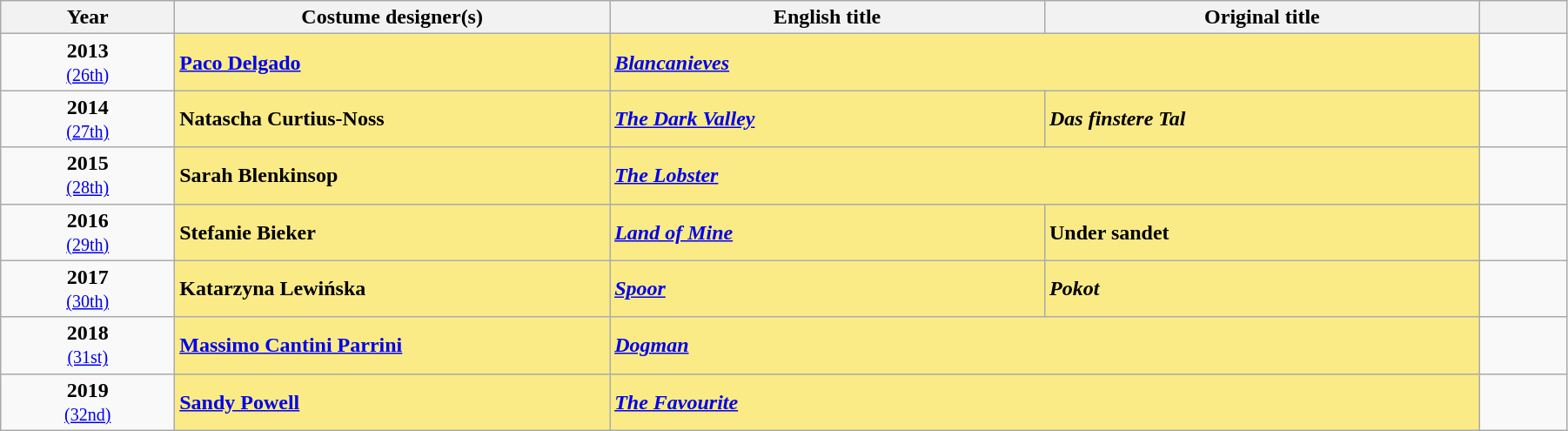<table class="wikitable" width="95%" cellpadding="5">
<tr>
<th width="10%">Year</th>
<th width="25%">Costume designer(s)</th>
<th width="25%">English title</th>
<th width="25%">Original title</th>
<th width="5%"></th>
</tr>
<tr>
<td style="text-align:center;"><strong>2013</strong><br><small><a href='#'>(26th)</a></small></td>
<td style="background:#FAEB86;"> <strong><a href='#'>Paco Delgado</a></strong></td>
<td colspan="2" style="background:#FAEB86;"><strong><em><a href='#'>Blancanieves</a></em></strong></td>
<td></td>
</tr>
<tr>
<td style="text-align:center;"><strong>2014</strong><br><small><a href='#'>(27th)</a></small></td>
<td style="background:#FAEB86;"> <strong>Natascha Curtius-Noss</strong></td>
<td style="background:#FAEB86;"><strong><em><a href='#'>The Dark Valley</a></em></strong></td>
<td style="background:#FAEB86;"><strong><em>Das finstere Tal</em></strong></td>
<td></td>
</tr>
<tr>
<td style="text-align:center;"><strong>2015</strong><br><small><a href='#'>(28th)</a></small></td>
<td style="background:#FAEB86;"> <strong>Sarah Blenkinsop</strong></td>
<td colspan="2" style="background:#FAEB86;"><strong><em><a href='#'>The Lobster</a></em></strong></td>
<td></td>
</tr>
<tr>
<td style="text-align:center;"><strong>2016</strong><br><small><a href='#'>(29th)</a></small></td>
<td style="background:#FAEB86;"> <strong>Stefanie Bieker</strong></td>
<td style="background:#FAEB86;"><strong><em><a href='#'>Land of Mine</a></em></strong></td>
<td style="background:#FAEB86;"><strong>Under sandet</strong></td>
<td></td>
</tr>
<tr>
<td style="text-align:center;"><strong>2017</strong><br><small><a href='#'>(30th)</a></small></td>
<td style="background:#FAEB86;"> <strong>Katarzyna Lewińska</strong></td>
<td style="background:#FAEB86;"><strong><em><a href='#'>Spoor</a></em></strong></td>
<td style="background:#FAEB86;"><strong><em>Pokot</em></strong></td>
<td></td>
</tr>
<tr>
<td style="text-align:center;"><strong>2018</strong><br><small><a href='#'>(31st)</a></small></td>
<td style="background:#FAEB86;"> <strong><a href='#'>Massimo Cantini Parrini</a></strong></td>
<td colspan="2" style="background:#FAEB86;"><strong><em><a href='#'>Dogman</a></em></strong></td>
<td></td>
</tr>
<tr>
<td style="text-align:center;"><strong>2019</strong><br><small><a href='#'>(32nd)</a></small></td>
<td style="background:#FAEB86;"> <strong><a href='#'>Sandy Powell</a></strong></td>
<td colspan="2"  style="background:#FAEB86;"><strong><em><a href='#'>The Favourite</a></em></strong></td>
<td></td>
</tr>
</table>
